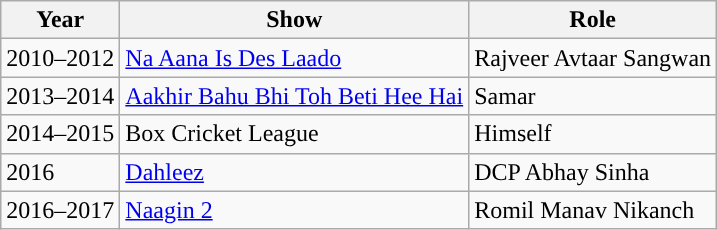<table class="wikitable">
<tr>
<th scope="col:">Year</th>
<th scope="col:">Show</th>
<th scope="col:">Role</th>
</tr>
<tr>
<td>2010–2012</td>
<td><a href='#'>Na Aana Is Des Laado</a></td>
<td>Rajveer Avtaar Sangwan</td>
</tr>
<tr>
<td>2013–2014</td>
<td><a href='#'>Aakhir Bahu Bhi Toh Beti Hee Hai</a></td>
<td>Samar</td>
</tr>
<tr>
<td>2014–2015</td>
<td>Box Cricket League</td>
<td>Himself</td>
</tr>
<tr>
<td>2016</td>
<td><a href='#'>Dahleez</a></td>
<td>DCP Abhay Sinha</td>
</tr>
<tr>
<td>2016–2017</td>
<td><a href='#'>Naagin 2</a></td>
<td>Romil Manav Nikanch</td>
</tr>
</table>
